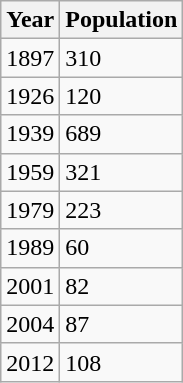<table class="wikitable sortable">
<tr>
<th>Year</th>
<th>Population</th>
</tr>
<tr>
<td>1897</td>
<td>310</td>
</tr>
<tr>
<td>1926</td>
<td>120</td>
</tr>
<tr>
<td>1939</td>
<td>689</td>
</tr>
<tr>
<td>1959</td>
<td>321</td>
</tr>
<tr>
<td>1979</td>
<td>223</td>
</tr>
<tr>
<td>1989</td>
<td>60</td>
</tr>
<tr>
<td>2001</td>
<td>82</td>
</tr>
<tr>
<td>2004</td>
<td>87</td>
</tr>
<tr>
<td>2012</td>
<td>108</td>
</tr>
</table>
